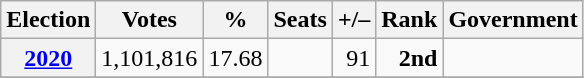<table class=wikitable style=text-align:right>
<tr>
<th>Election</th>
<th>Votes</th>
<th>%</th>
<th>Seats</th>
<th>+/–</th>
<th>Rank</th>
<th>Government</th>
</tr>
<tr>
<th><a href='#'>2020</a></th>
<td>1,101,816</td>
<td>17.68</td>
<td></td>
<td> 91</td>
<td> <strong>2nd</strong></td>
<td></td>
</tr>
<tr>
</tr>
</table>
